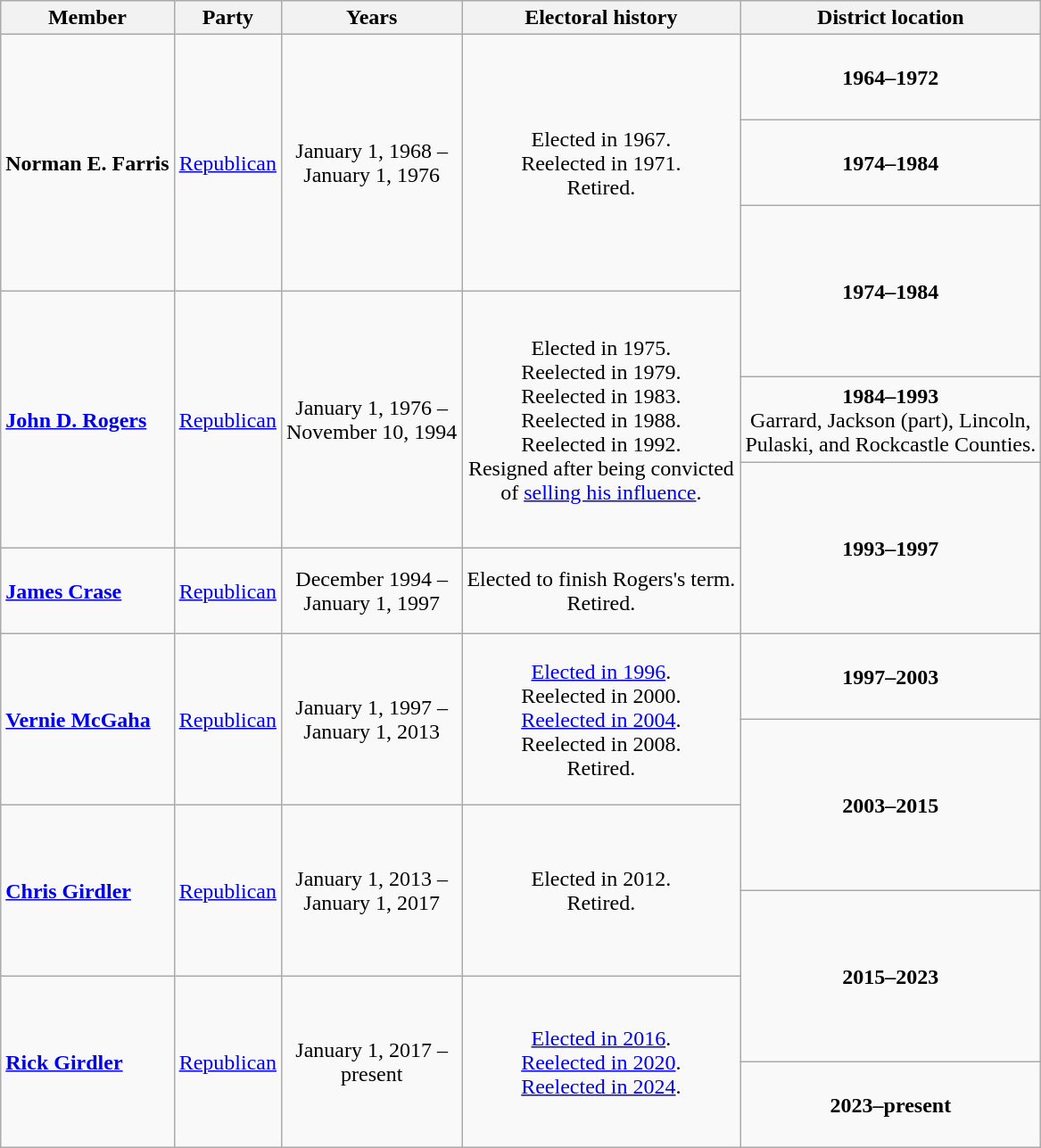<table class=wikitable style="text-align:center">
<tr>
<th>Member</th>
<th>Party</th>
<th>Years</th>
<th>Electoral history</th>
<th>District location</th>
</tr>
<tr style="height:4em">
<td rowspan=3 align=left><strong>Norman E. Farris</strong><br></td>
<td rowspan=3 ><a href='#'>Republican</a></td>
<td rowspan=3 nowrap>January 1, 1968 –<br>January 1, 1976</td>
<td rowspan=3>Elected in 1967.<br>Reelected in 1971.<br>Retired.</td>
<td><strong>1964–1972</strong><br></td>
</tr>
<tr style="height:4em">
<td><strong>1974–1984</strong><br></td>
</tr>
<tr style="height:4em">
<td rowspan=2><strong>1974–1984</strong><br></td>
</tr>
<tr style="height:4em">
<td rowspan=3 align=left><strong><a href='#'>John D. Rogers</a></strong><br></td>
<td rowspan=3 ><a href='#'>Republican</a></td>
<td rowspan=3 nowrap>January 1, 1976 –<br>November 10, 1994</td>
<td rowspan=3>Elected in 1975.<br>Reelected in 1979.<br>Reelected in 1983.<br>Reelected in 1988.<br>Reelected in 1992.<br>Resigned after being convicted<br>of <a href='#'>selling his influence</a>.</td>
</tr>
<tr style="height:4em">
<td><strong>1984–1993</strong><br>Garrard, Jackson (part), Lincoln,<br>Pulaski, and Rockcastle Counties.</td>
</tr>
<tr style="height:4em">
<td rowspan=2><strong>1993–1997</strong><br></td>
</tr>
<tr style="height:4em">
<td align=left><strong><a href='#'>James Crase</a></strong><br></td>
<td><a href='#'>Republican</a></td>
<td nowrap>December 1994 –<br>January 1, 1997</td>
<td>Elected to finish Rogers's term.<br>Retired.</td>
</tr>
<tr style="height:4em">
<td rowspan=2 align=left><strong><a href='#'>Vernie McGaha</a></strong><br></td>
<td rowspan=2 ><a href='#'>Republican</a></td>
<td rowspan=2 nowrap>January 1, 1997 –<br>January 1, 2013</td>
<td rowspan=2><a href='#'>Elected in 1996</a>.<br>Reelected in 2000.<br><a href='#'>Reelected in 2004</a>.<br>Reelected in 2008.<br>Retired.</td>
<td><strong>1997–2003</strong><br></td>
</tr>
<tr style="height:4em">
<td rowspan=2><strong>2003–2015</strong><br></td>
</tr>
<tr style="height:4em">
<td rowspan=2 align=left><strong><a href='#'>Chris Girdler</a></strong><br></td>
<td rowspan=2 ><a href='#'>Republican</a></td>
<td rowspan=2 nowrap>January 1, 2013 –<br>January 1, 2017</td>
<td rowspan=2>Elected in 2012.<br>Retired.</td>
</tr>
<tr style="height:4em">
<td rowspan=2><strong>2015–2023</strong><br></td>
</tr>
<tr style="height:4em">
<td rowspan=2 align=left><strong><a href='#'>Rick Girdler</a></strong><br></td>
<td rowspan=2 ><a href='#'>Republican</a></td>
<td rowspan=2 nowrap>January 1, 2017 –<br>present</td>
<td rowspan=2><a href='#'>Elected in 2016</a>.<br><a href='#'>Reelected in 2020</a>.<br><a href='#'>Reelected in 2024</a>.</td>
</tr>
<tr style="height:4em">
<td><strong>2023–present</strong><br></td>
</tr>
</table>
